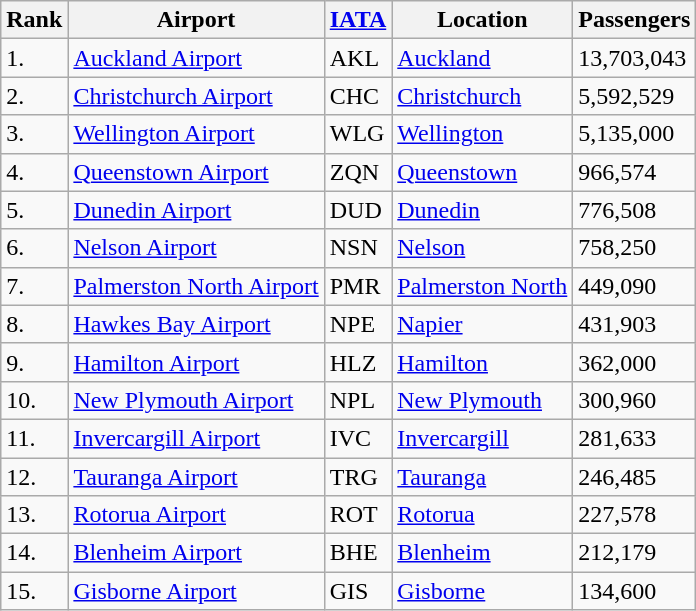<table class="wikitable">
<tr>
<th>Rank</th>
<th>Airport</th>
<th><a href='#'>IATA</a></th>
<th>Location</th>
<th>Passengers</th>
</tr>
<tr>
<td>1.</td>
<td><a href='#'>Auckland Airport</a></td>
<td>AKL</td>
<td><a href='#'>Auckland</a></td>
<td>13,703,043</td>
</tr>
<tr>
<td>2.</td>
<td><a href='#'>Christchurch Airport</a></td>
<td>CHC</td>
<td><a href='#'>Christchurch</a></td>
<td>5,592,529</td>
</tr>
<tr>
<td>3.</td>
<td><a href='#'>Wellington Airport</a></td>
<td>WLG</td>
<td><a href='#'>Wellington</a></td>
<td>5,135,000</td>
</tr>
<tr>
<td>4.</td>
<td><a href='#'>Queenstown Airport</a></td>
<td>ZQN</td>
<td><a href='#'>Queenstown</a></td>
<td>966,574</td>
</tr>
<tr>
<td>5.</td>
<td><a href='#'>Dunedin Airport</a></td>
<td>DUD</td>
<td><a href='#'>Dunedin</a></td>
<td>776,508</td>
</tr>
<tr>
<td>6.</td>
<td><a href='#'>Nelson Airport</a></td>
<td>NSN</td>
<td><a href='#'>Nelson</a></td>
<td>758,250</td>
</tr>
<tr>
<td>7.</td>
<td><a href='#'>Palmerston North Airport</a></td>
<td>PMR</td>
<td><a href='#'>Palmerston North</a></td>
<td>449,090</td>
</tr>
<tr>
<td>8.</td>
<td><a href='#'>Hawkes Bay Airport</a></td>
<td>NPE</td>
<td><a href='#'>Napier</a></td>
<td>431,903</td>
</tr>
<tr>
<td>9.</td>
<td><a href='#'>Hamilton Airport</a></td>
<td>HLZ</td>
<td><a href='#'>Hamilton</a></td>
<td>362,000</td>
</tr>
<tr>
<td>10.</td>
<td><a href='#'>New Plymouth Airport</a></td>
<td>NPL</td>
<td><a href='#'>New Plymouth</a></td>
<td>300,960</td>
</tr>
<tr>
<td>11.</td>
<td><a href='#'>Invercargill Airport</a></td>
<td>IVC</td>
<td><a href='#'>Invercargill</a></td>
<td>281,633</td>
</tr>
<tr>
<td>12.</td>
<td><a href='#'>Tauranga Airport</a></td>
<td>TRG</td>
<td><a href='#'>Tauranga</a></td>
<td>246,485</td>
</tr>
<tr>
<td>13.</td>
<td><a href='#'>Rotorua Airport</a></td>
<td>ROT</td>
<td><a href='#'>Rotorua</a></td>
<td>227,578</td>
</tr>
<tr>
<td>14.</td>
<td><a href='#'>Blenheim Airport</a></td>
<td>BHE</td>
<td><a href='#'>Blenheim</a></td>
<td>212,179</td>
</tr>
<tr>
<td>15.</td>
<td><a href='#'>Gisborne Airport</a></td>
<td>GIS</td>
<td><a href='#'>Gisborne</a></td>
<td>134,600</td>
</tr>
</table>
